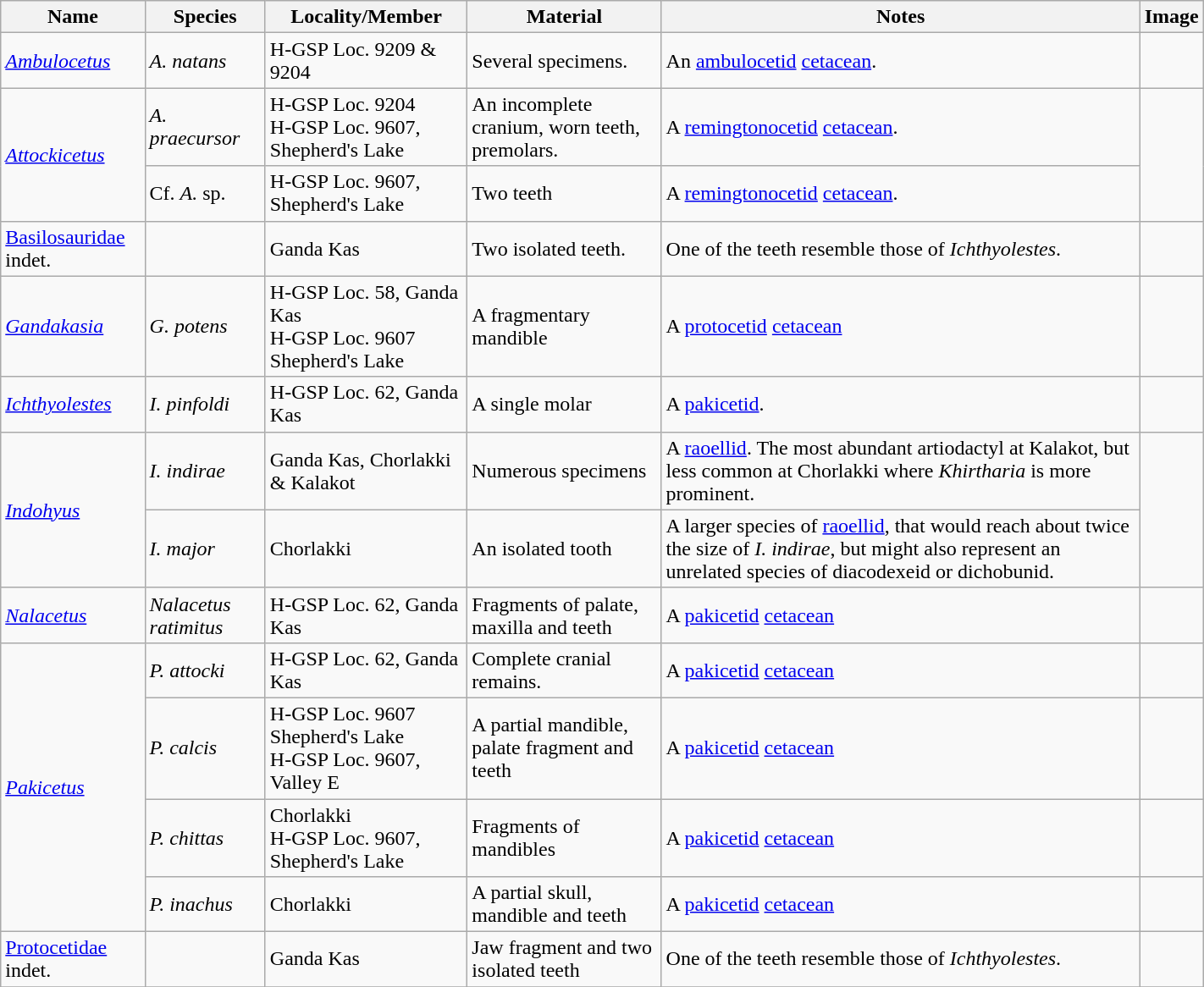<table class="wikitable" align="center" width="75%">
<tr>
<th>Name</th>
<th>Species</th>
<th>Locality/Member</th>
<th>Material</th>
<th>Notes</th>
<th>Image</th>
</tr>
<tr>
<td><em><a href='#'>Ambulocetus</a></em></td>
<td><em>A. natans</em></td>
<td>H-GSP Loc. 9209 & 9204</td>
<td>Several specimens.</td>
<td>An <a href='#'>ambulocetid</a> <a href='#'>cetacean</a>.</td>
<td></td>
</tr>
<tr>
<td rowspan=2><em><a href='#'>Attockicetus</a></em></td>
<td><em>A. praecursor</em></td>
<td>H-GSP Loc. 9204<br>H-GSP Loc. 9607, Shepherd's Lake</td>
<td>An incomplete cranium, worn teeth, premolars.</td>
<td>A <a href='#'>remingtonocetid</a> <a href='#'>cetacean</a>.</td>
<td rowspan=2></td>
</tr>
<tr>
<td>Cf. <em>A.</em> sp.</td>
<td>H-GSP Loc. 9607, Shepherd's Lake</td>
<td>Two teeth</td>
<td>A <a href='#'>remingtonocetid</a> <a href='#'>cetacean</a>.</td>
</tr>
<tr>
<td><a href='#'>Basilosauridae</a> indet.</td>
<td></td>
<td>Ganda Kas</td>
<td>Two isolated teeth.</td>
<td>One of the teeth resemble those of <em>Ichthyolestes</em>.</td>
<td></td>
</tr>
<tr>
<td><em><a href='#'>Gandakasia</a></em></td>
<td><em>G. potens</em></td>
<td>H-GSP Loc. 58, Ganda Kas<br>H-GSP Loc. 9607 Shepherd's Lake</td>
<td>A fragmentary mandible</td>
<td>A <a href='#'>protocetid</a> <a href='#'>cetacean</a></td>
<td></td>
</tr>
<tr>
<td><em><a href='#'>Ichthyolestes</a></em></td>
<td><em>I. pinfoldi</em></td>
<td>H-GSP Loc. 62, Ganda Kas</td>
<td>A single molar</td>
<td>A <a href='#'>pakicetid</a>.</td>
<td></td>
</tr>
<tr>
<td rowspan=2><em><a href='#'>Indohyus</a></em></td>
<td><em>I. indirae</em></td>
<td>Ganda Kas, Chorlakki & Kalakot</td>
<td>Numerous specimens</td>
<td>A <a href='#'>raoellid</a>. The most abundant artiodactyl at Kalakot, but less common at Chorlakki where <em>Khirtharia</em> is more prominent.</td>
<td rowspan = 2></td>
</tr>
<tr>
<td><em>I. major</em></td>
<td>Chorlakki</td>
<td>An isolated tooth</td>
<td>A larger species of <a href='#'>raoellid</a>, that would reach about twice the size of <em>I. indirae</em>, but might also represent an unrelated species of diacodexeid or dichobunid.</td>
</tr>
<tr>
<td><em><a href='#'>Nalacetus</a></em></td>
<td><em>Nalacetus ratimitus</em></td>
<td>H-GSP Loc. 62, Ganda Kas</td>
<td>Fragments of palate, maxilla and teeth</td>
<td>A <a href='#'>pakicetid</a> <a href='#'>cetacean</a></td>
<td></td>
</tr>
<tr>
<td rowspan=4><em><a href='#'>Pakicetus</a></em></td>
<td><em>P. attocki</em></td>
<td>H-GSP Loc. 62, Ganda Kas</td>
<td>Complete cranial remains.</td>
<td>A <a href='#'>pakicetid</a> <a href='#'>cetacean</a></td>
<td></td>
</tr>
<tr>
<td><em>P. calcis</em></td>
<td>H-GSP Loc. 9607 Shepherd's Lake<br>H-GSP Loc. 9607, Valley E</td>
<td>A partial mandible, palate fragment and teeth</td>
<td>A <a href='#'>pakicetid</a> <a href='#'>cetacean</a></td>
<td></td>
</tr>
<tr>
<td><em>P. chittas</em></td>
<td>Chorlakki<br>H-GSP Loc. 9607, Shepherd's Lake</td>
<td>Fragments of mandibles</td>
<td>A <a href='#'>pakicetid</a> <a href='#'>cetacean</a></td>
<td></td>
</tr>
<tr>
<td><em>P. inachus</em></td>
<td>Chorlakki</td>
<td>A partial skull, mandible and teeth</td>
<td>A <a href='#'>pakicetid</a> <a href='#'>cetacean</a></td>
<td></td>
</tr>
<tr>
<td><a href='#'>Protocetidae</a> indet.</td>
<td></td>
<td>Ganda Kas</td>
<td>Jaw fragment and two isolated teeth</td>
<td>One of the teeth resemble those of <em>Ichthyolestes</em>.</td>
<td></td>
</tr>
<tr>
</tr>
</table>
